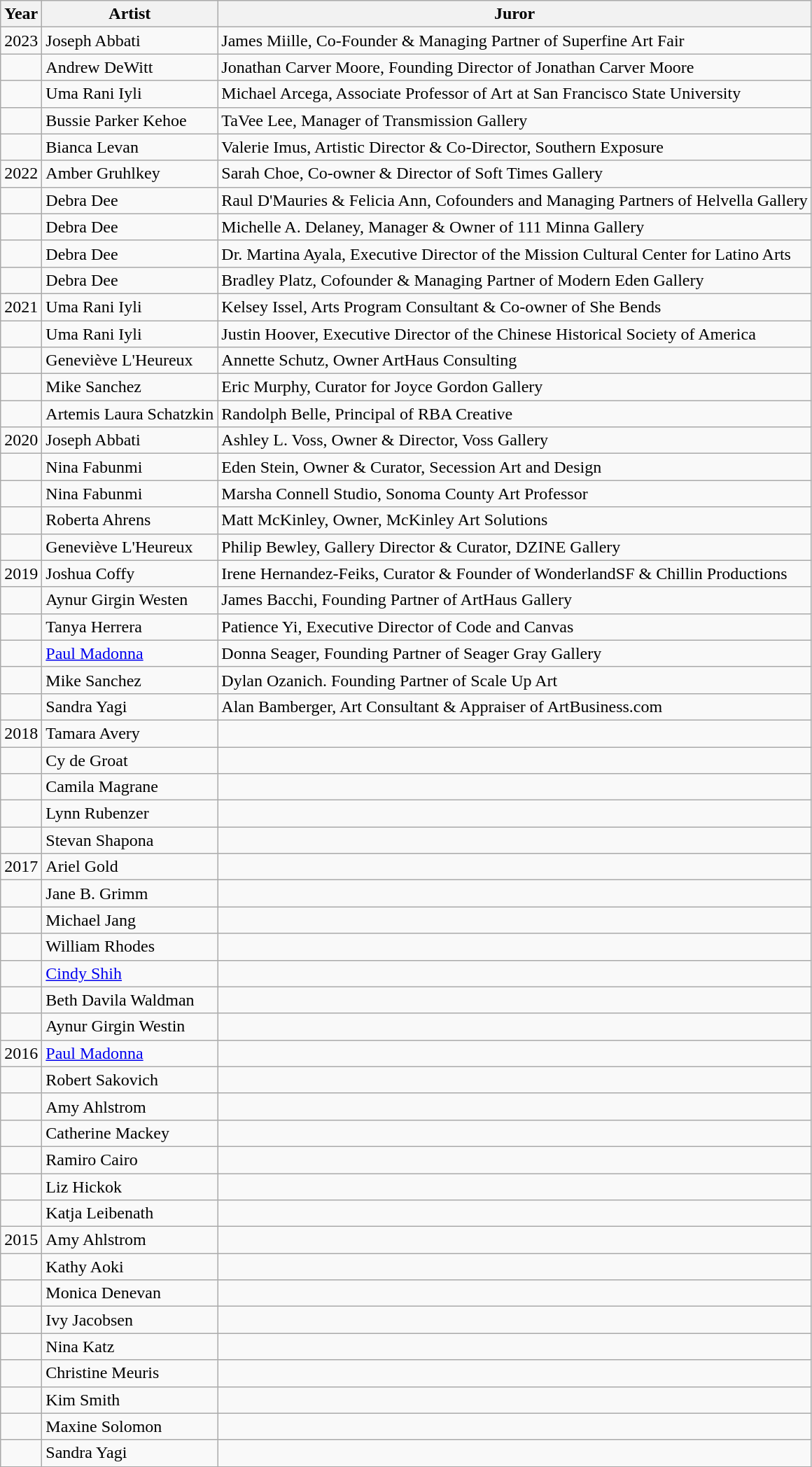<table class="wikitable">
<tr>
<th>Year</th>
<th>Artist</th>
<th>Juror</th>
</tr>
<tr>
<td>2023</td>
<td>Joseph Abbati</td>
<td>James Miille, Co-Founder & Managing Partner of Superfine Art Fair</td>
</tr>
<tr>
<td></td>
<td>Andrew DeWitt</td>
<td>Jonathan Carver Moore, Founding Director of Jonathan Carver Moore</td>
</tr>
<tr>
<td></td>
<td>Uma Rani Iyli</td>
<td>Michael Arcega, Associate Professor of Art at San Francisco State University</td>
</tr>
<tr>
<td></td>
<td>Bussie Parker Kehoe</td>
<td>TaVee Lee, Manager of Transmission Gallery</td>
</tr>
<tr>
<td></td>
<td>Bianca Levan</td>
<td>Valerie Imus, Artistic Director & Co-Director, Southern Exposure</td>
</tr>
<tr>
<td>2022</td>
<td>Amber Gruhlkey</td>
<td>Sarah Choe, Co-owner & Director of Soft Times Gallery</td>
</tr>
<tr>
<td></td>
<td>Debra Dee</td>
<td>Raul D'Mauries & Felicia Ann, Cofounders and Managing Partners of Helvella Gallery</td>
</tr>
<tr>
<td></td>
<td>Debra Dee</td>
<td>Michelle A. Delaney, Manager & Owner of 111 Minna Gallery</td>
</tr>
<tr>
<td></td>
<td>Debra Dee</td>
<td>Dr. Martina Ayala, Executive Director of the Mission Cultural Center for Latino Arts</td>
</tr>
<tr>
<td></td>
<td>Debra Dee</td>
<td>Bradley Platz, Cofounder & Managing Partner of Modern Eden Gallery</td>
</tr>
<tr>
<td>2021</td>
<td>Uma Rani Iyli</td>
<td>Kelsey Issel, Arts Program Consultant & Co-owner of She Bends</td>
</tr>
<tr>
<td></td>
<td>Uma Rani Iyli</td>
<td>Justin Hoover, Executive Director of the Chinese Historical Society of America</td>
</tr>
<tr>
<td></td>
<td>Geneviève L'Heureux</td>
<td>Annette Schutz, Owner ArtHaus Consulting</td>
</tr>
<tr>
<td></td>
<td>Mike Sanchez</td>
<td>Eric Murphy, Curator for Joyce Gordon Gallery</td>
</tr>
<tr>
<td></td>
<td>Artemis Laura Schatzkin</td>
<td>Randolph Belle, Principal of RBA Creative</td>
</tr>
<tr>
<td>2020</td>
<td>Joseph Abbati</td>
<td>Ashley L. Voss, Owner & Director, Voss Gallery</td>
</tr>
<tr>
<td></td>
<td>Nina Fabunmi</td>
<td>Eden Stein, Owner & Curator, Secession Art and Design</td>
</tr>
<tr>
<td></td>
<td>Nina Fabunmi</td>
<td>Marsha Connell Studio, Sonoma County Art Professor⁠</td>
</tr>
<tr>
<td></td>
<td>Roberta Ahrens</td>
<td>Matt McKinley, Owner, McKinley Art Solutions⁠</td>
</tr>
<tr>
<td></td>
<td>Geneviève L'Heureux</td>
<td>Philip Bewley, Gallery Director & Curator, DZINE Gallery</td>
</tr>
<tr>
<td>2019</td>
<td>Joshua Coffy</td>
<td>Irene Hernandez-Feiks, Curator & Founder of WonderlandSF & Chillin Productions</td>
</tr>
<tr>
<td></td>
<td>Aynur Girgin Westen</td>
<td>James Bacchi, Founding Partner of ArtHaus Gallery</td>
</tr>
<tr>
<td></td>
<td>Tanya Herrera</td>
<td>Patience Yi, Executive Director of Code and Canvas</td>
</tr>
<tr>
<td></td>
<td><a href='#'>Paul Madonna</a></td>
<td>Donna Seager, Founding Partner of Seager Gray Gallery</td>
</tr>
<tr>
<td></td>
<td>Mike Sanchez</td>
<td>Dylan Ozanich. Founding Partner of Scale Up Art</td>
</tr>
<tr>
<td></td>
<td>Sandra Yagi</td>
<td>Alan Bamberger, Art Consultant & Appraiser of ArtBusiness.com</td>
</tr>
<tr>
<td>2018</td>
<td>Tamara Avery</td>
<td></td>
</tr>
<tr>
<td></td>
<td>Cy de Groat</td>
<td></td>
</tr>
<tr>
<td></td>
<td>Camila Magrane</td>
<td></td>
</tr>
<tr>
<td></td>
<td>Lynn Rubenzer</td>
<td></td>
</tr>
<tr>
<td></td>
<td>Stevan Shapona</td>
<td></td>
</tr>
<tr>
<td>2017</td>
<td>Ariel Gold</td>
<td></td>
</tr>
<tr>
<td></td>
<td>Jane B. Grimm</td>
<td></td>
</tr>
<tr>
<td></td>
<td>Michael Jang</td>
<td></td>
</tr>
<tr>
<td></td>
<td>William Rhodes</td>
<td></td>
</tr>
<tr>
<td></td>
<td><a href='#'>Cindy Shih</a></td>
<td></td>
</tr>
<tr>
<td></td>
<td>Beth Davila Waldman</td>
<td></td>
</tr>
<tr>
<td></td>
<td>Aynur Girgin Westin</td>
<td></td>
</tr>
<tr>
<td>2016</td>
<td><a href='#'>Paul Madonna</a></td>
<td></td>
</tr>
<tr>
<td></td>
<td>Robert Sakovich</td>
<td></td>
</tr>
<tr>
<td></td>
<td>Amy Ahlstrom</td>
<td></td>
</tr>
<tr>
<td></td>
<td>Catherine Mackey</td>
<td></td>
</tr>
<tr>
<td></td>
<td>Ramiro Cairo</td>
<td></td>
</tr>
<tr>
<td></td>
<td>Liz Hickok</td>
<td></td>
</tr>
<tr>
<td></td>
<td>Katja Leibenath</td>
<td></td>
</tr>
<tr>
<td>2015</td>
<td>Amy Ahlstrom</td>
<td></td>
</tr>
<tr>
<td></td>
<td>Kathy Aoki</td>
<td></td>
</tr>
<tr>
<td></td>
<td>Monica Denevan</td>
<td></td>
</tr>
<tr>
<td></td>
<td>Ivy Jacobsen</td>
<td></td>
</tr>
<tr>
<td></td>
<td>Nina Katz</td>
<td></td>
</tr>
<tr>
<td></td>
<td>Christine Meuris</td>
<td></td>
</tr>
<tr>
<td></td>
<td>Kim Smith</td>
<td></td>
</tr>
<tr>
<td></td>
<td>Maxine Solomon</td>
<td></td>
</tr>
<tr>
<td></td>
<td>Sandra Yagi</td>
<td></td>
</tr>
</table>
